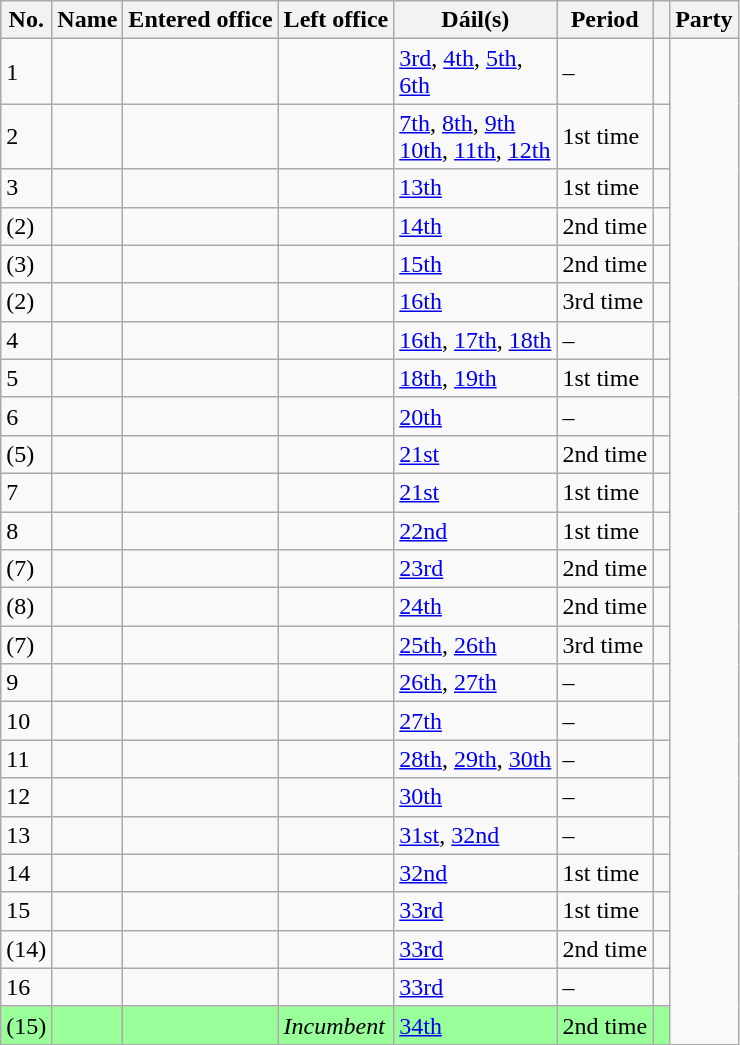<table class="wikitable sortable">
<tr>
<th class="unsortable">No.</th>
<th>Name</th>
<th>Entered office</th>
<th>Left office</th>
<th class="unsortable">Dáil(s)</th>
<th class="unsortable">Period</th>
<th class="unsortable">  </th>
<th>Party</th>
</tr>
<tr>
<td>1</td>
<td></td>
<td></td>
<td></td>
<td><a href='#'>3rd</a>, <a href='#'>4th</a>, <a href='#'>5th</a>,<br><a href='#'>6th</a></td>
<td>–</td>
<td></td>
</tr>
<tr>
<td>2</td>
<td></td>
<td></td>
<td></td>
<td><a href='#'>7th</a>, <a href='#'>8th</a>, <a href='#'>9th</a><br><a href='#'>10th</a>, <a href='#'>11th</a>, <a href='#'>12th</a></td>
<td>1st time</td>
<td></td>
</tr>
<tr>
<td>3</td>
<td></td>
<td></td>
<td></td>
<td><a href='#'>13th</a></td>
<td>1st time</td>
<td></td>
</tr>
<tr>
<td>(2)</td>
<td></td>
<td></td>
<td></td>
<td><a href='#'>14th</a></td>
<td>2nd time</td>
<td></td>
</tr>
<tr>
<td>(3)</td>
<td></td>
<td></td>
<td></td>
<td><a href='#'>15th</a></td>
<td>2nd time</td>
<td></td>
</tr>
<tr>
<td>(2)</td>
<td></td>
<td></td>
<td></td>
<td><a href='#'>16th</a></td>
<td>3rd time</td>
<td></td>
</tr>
<tr>
<td>4</td>
<td></td>
<td></td>
<td></td>
<td><a href='#'>16th</a>, <a href='#'>17th</a>, <a href='#'>18th</a></td>
<td>–</td>
<td></td>
</tr>
<tr>
<td>5</td>
<td></td>
<td></td>
<td></td>
<td><a href='#'>18th</a>, <a href='#'>19th</a></td>
<td>1st time</td>
<td></td>
</tr>
<tr>
<td>6</td>
<td></td>
<td></td>
<td></td>
<td><a href='#'>20th</a></td>
<td>–</td>
<td></td>
</tr>
<tr>
<td>(5)</td>
<td></td>
<td></td>
<td></td>
<td><a href='#'>21st</a></td>
<td>2nd time</td>
<td></td>
</tr>
<tr>
<td>7</td>
<td></td>
<td></td>
<td></td>
<td><a href='#'>21st</a></td>
<td>1st time</td>
<td></td>
</tr>
<tr>
<td>8</td>
<td></td>
<td></td>
<td></td>
<td><a href='#'>22nd</a></td>
<td>1st time</td>
<td></td>
</tr>
<tr>
<td>(7)</td>
<td></td>
<td></td>
<td></td>
<td><a href='#'>23rd</a></td>
<td>2nd time</td>
<td></td>
</tr>
<tr>
<td>(8)</td>
<td></td>
<td></td>
<td></td>
<td><a href='#'>24th</a></td>
<td>2nd time</td>
<td></td>
</tr>
<tr>
<td>(7)</td>
<td></td>
<td></td>
<td></td>
<td><a href='#'>25th</a>, <a href='#'>26th</a></td>
<td>3rd time</td>
<td></td>
</tr>
<tr>
<td>9</td>
<td></td>
<td></td>
<td></td>
<td><a href='#'>26th</a>, <a href='#'>27th</a></td>
<td>–</td>
<td></td>
</tr>
<tr>
<td>10</td>
<td></td>
<td></td>
<td></td>
<td><a href='#'>27th</a></td>
<td>–</td>
<td></td>
</tr>
<tr>
<td>11</td>
<td></td>
<td></td>
<td></td>
<td><a href='#'>28th</a>, <a href='#'>29th</a>, <a href='#'>30th</a></td>
<td>–</td>
<td></td>
</tr>
<tr>
<td>12</td>
<td></td>
<td></td>
<td></td>
<td><a href='#'>30th</a></td>
<td>–</td>
<td></td>
</tr>
<tr>
<td>13</td>
<td></td>
<td></td>
<td></td>
<td><a href='#'>31st</a>, <a href='#'>32nd</a></td>
<td>–</td>
<td></td>
</tr>
<tr>
<td>14</td>
<td></td>
<td></td>
<td></td>
<td><a href='#'>32nd</a></td>
<td>1st time</td>
<td></td>
</tr>
<tr>
<td>15</td>
<td></td>
<td></td>
<td></td>
<td><a href='#'>33rd</a></td>
<td>1st time</td>
<td></td>
</tr>
<tr>
<td>(14)</td>
<td></td>
<td></td>
<td></td>
<td><a href='#'>33rd</a></td>
<td>2nd time</td>
<td></td>
</tr>
<tr>
<td>16</td>
<td></td>
<td></td>
<td></td>
<td><a href='#'>33rd</a></td>
<td>–</td>
<td></td>
</tr>
<tr bgcolor="99FF99">
<td>(15)</td>
<td></td>
<td></td>
<td><em>Incumbent</em></td>
<td><a href='#'>34th</a></td>
<td>2nd time</td>
<td></td>
</tr>
</table>
